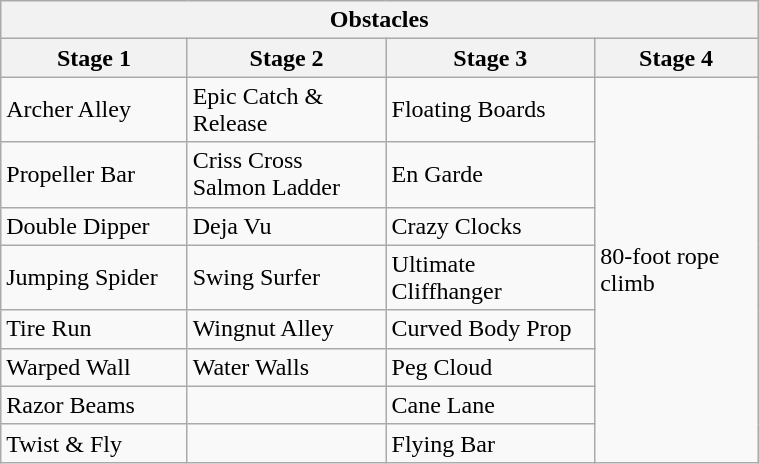<table class="wikitable" style="width:40%; text-align=center;">
<tr>
<th colspan="4">Obstacles</th>
</tr>
<tr>
<th>Stage 1</th>
<th>Stage 2</th>
<th>Stage 3</th>
<th>Stage 4</th>
</tr>
<tr>
<td style="width:10%;">Archer Alley</td>
<td style="width:10%;">Epic Catch & Release</td>
<td style="width:10%;">Floating Boards</td>
<td style="width:10%;" rowspan="8">80-foot rope climb</td>
</tr>
<tr>
<td style="width:10%;">Propeller Bar</td>
<td style="width:12%;">Criss Cross Salmon Ladder</td>
<td style="width:10%;">En Garde</td>
</tr>
<tr>
<td style="width:10%;">Double Dipper</td>
<td style="width:10%;">Deja Vu</td>
<td style="width:10%;">Crazy Clocks</td>
</tr>
<tr>
<td style="width:10%;">Jumping Spider</td>
<td style="width:10%;">Swing Surfer</td>
<td style="width:10%;">Ultimate Cliffhanger</td>
</tr>
<tr>
<td style="width:10%;">Tire Run</td>
<td style="width:10%;">Wingnut Alley</td>
<td style="width:10%;">Curved Body Prop</td>
</tr>
<tr>
<td style="width:10%;">Warped Wall</td>
<td style="width:10%;">Water Walls</td>
<td style="width:10%;">Peg Cloud</td>
</tr>
<tr>
<td style="width:10%;">Razor Beams</td>
<td></td>
<td style="width:10%;">Cane Lane</td>
</tr>
<tr>
<td style="width:10%;">Twist & Fly</td>
<td></td>
<td style="width:10%;">Flying Bar</td>
</tr>
</table>
